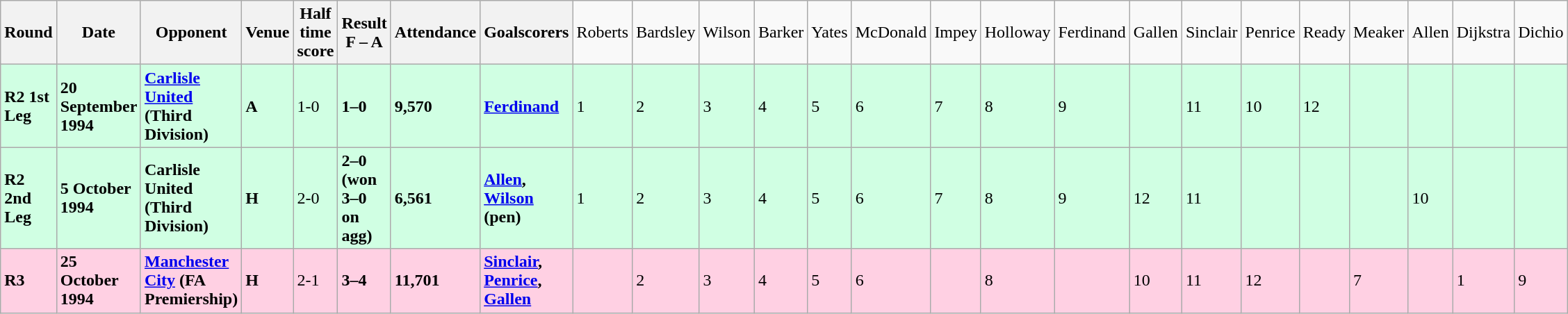<table class="wikitable">
<tr>
<th><strong>Round</strong></th>
<th><strong>Date</strong></th>
<th><strong>Opponent</strong></th>
<th><strong>Venue</strong></th>
<th><strong>Half time score</strong></th>
<th><strong>Result</strong><br><strong>F – A</strong></th>
<th><strong>Attendance</strong></th>
<th><strong>Goalscorers</strong></th>
<td>Roberts</td>
<td>Bardsley</td>
<td>Wilson</td>
<td>Barker</td>
<td>Yates</td>
<td>McDonald</td>
<td>Impey</td>
<td>Holloway</td>
<td>Ferdinand</td>
<td>Gallen</td>
<td>Sinclair</td>
<td>Penrice</td>
<td>Ready</td>
<td>Meaker</td>
<td>Allen</td>
<td>Dijkstra</td>
<td>Dichio</td>
</tr>
<tr style="background-color: #d0ffe3;">
<td><strong>R2 1st Leg</strong></td>
<td><strong>20 September 1994</strong></td>
<td><strong><a href='#'>Carlisle United</a> (Third Division)</strong></td>
<td><strong>A</strong></td>
<td>1-0</td>
<td><strong>1–0</strong></td>
<td><strong>9,570</strong></td>
<td><a href='#'><strong>Ferdinand</strong></a></td>
<td>1</td>
<td>2</td>
<td>3</td>
<td>4</td>
<td>5</td>
<td>6</td>
<td>7</td>
<td>8</td>
<td>9</td>
<td></td>
<td>11</td>
<td>10</td>
<td>12</td>
<td></td>
<td></td>
<td></td>
<td></td>
</tr>
<tr style="background-color: #d0ffe3;">
<td><strong>R2 2nd Leg</strong></td>
<td><strong>5 October 1994</strong></td>
<td><strong>Carlisle United (Third Division)</strong></td>
<td><strong>H</strong></td>
<td>2-0</td>
<td><strong>2–0 (won 3–0 on agg)</strong></td>
<td><strong>6,561</strong></td>
<td><strong><a href='#'>Allen</a>, <a href='#'>Wilson</a> (pen)</strong></td>
<td>1</td>
<td>2</td>
<td>3</td>
<td>4</td>
<td>5</td>
<td>6</td>
<td>7</td>
<td>8</td>
<td>9</td>
<td>12</td>
<td>11</td>
<td></td>
<td></td>
<td></td>
<td>10</td>
<td></td>
<td></td>
</tr>
<tr style="background-color: #ffd0e3;">
<td><strong>R3</strong></td>
<td><strong>25 October 1994</strong></td>
<td><strong><a href='#'>Manchester City</a> (FA Premiership)</strong></td>
<td><strong>H</strong></td>
<td>2-1</td>
<td><strong>3–4</strong></td>
<td><strong>11,701</strong></td>
<td><strong><a href='#'>Sinclair</a>, <a href='#'>Penrice</a>, <a href='#'>Gallen</a></strong></td>
<td></td>
<td>2</td>
<td>3</td>
<td>4</td>
<td>5</td>
<td>6</td>
<td></td>
<td>8</td>
<td></td>
<td>10</td>
<td>11</td>
<td>12</td>
<td></td>
<td>7</td>
<td></td>
<td>1</td>
<td>9</td>
</tr>
</table>
